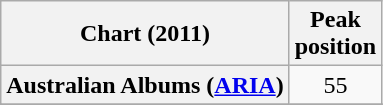<table class="wikitable sortable plainrowheaders">
<tr>
<th scope="col">Chart (2011)</th>
<th scope="col">Peak<br>position</th>
</tr>
<tr>
<th scope="row">Australian Albums (<a href='#'>ARIA</a>)</th>
<td style="text-align:center;">55</td>
</tr>
<tr>
</tr>
<tr>
</tr>
<tr>
</tr>
<tr>
</tr>
<tr>
</tr>
<tr>
</tr>
<tr>
</tr>
<tr>
</tr>
<tr>
</tr>
<tr>
</tr>
<tr>
</tr>
<tr>
</tr>
<tr>
</tr>
<tr>
</tr>
</table>
